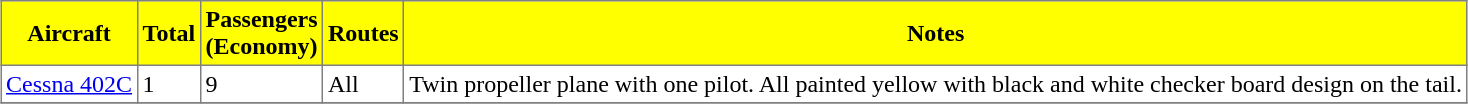<table class="toccolours sortable" border="1" cellpadding="3" style="margin:1em auto; border-collapse:collapse">
<tr bgcolor=yellow>
<th>Aircraft</th>
<th>Total</th>
<th>Passengers<br>(Economy)</th>
<th>Routes</th>
<th>Notes</th>
</tr>
<tr>
<td><a href='#'>Cessna 402C</a></td>
<td>1</td>
<td>9</td>
<td>All</td>
<td>Twin propeller plane with one pilot. All painted yellow with black and white checker board design on the tail.</td>
</tr>
<tr>
</tr>
</table>
